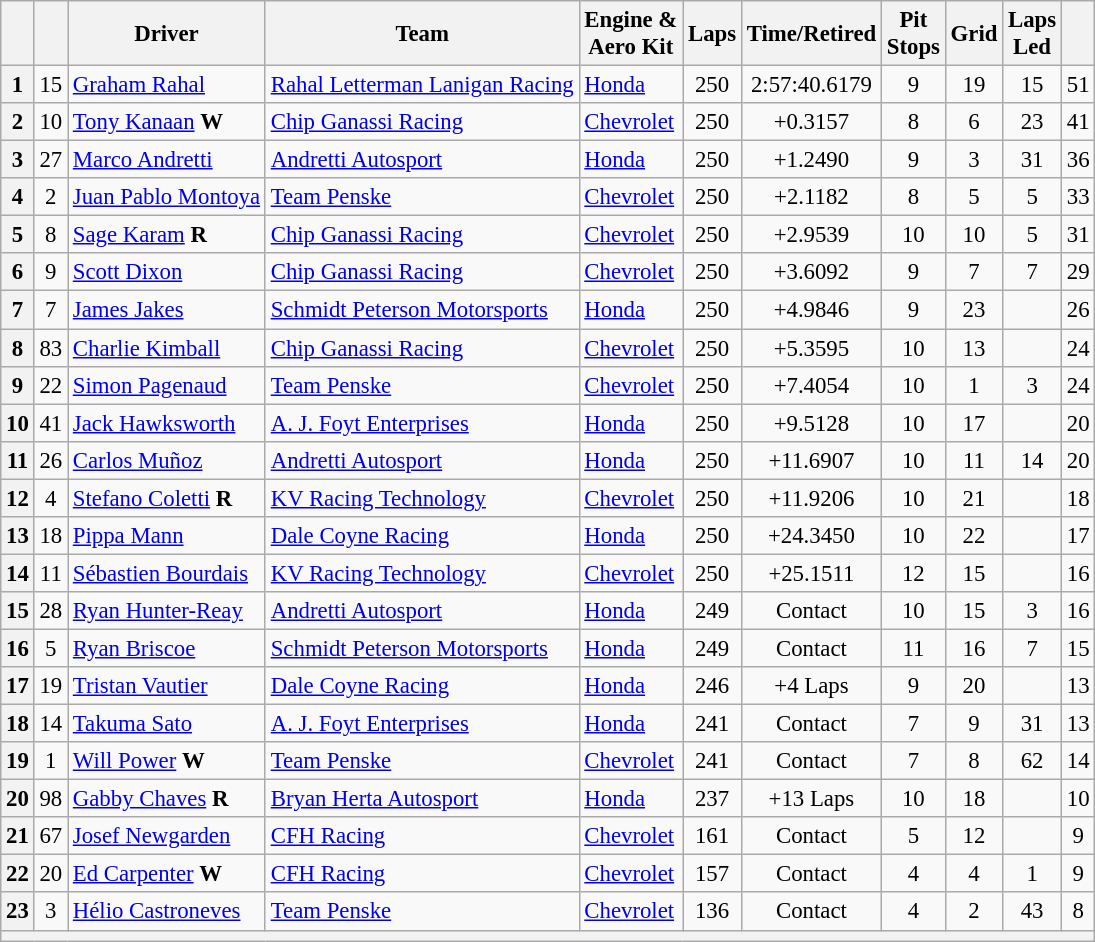<table class="wikitable" style="font-size:95%">
<tr>
<th></th>
<th></th>
<th>Driver</th>
<th>Team</th>
<th>Engine &<br>Aero Kit</th>
<th>Laps</th>
<th>Time/Retired</th>
<th>Pit<br>Stops</th>
<th>Grid</th>
<th>Laps<br>Led</th>
<th></th>
</tr>
<tr>
<th>1</th>
<td align=center>15</td>
<td> <a href='#'>Graham Rahal</a></td>
<td><a href='#'>Rahal Letterman Lanigan Racing</a></td>
<td><a href='#'>Honda</a></td>
<td align=center>250</td>
<td align=center>2:57:40.6179</td>
<td align=center>9</td>
<td align=center>19</td>
<td align=center>15</td>
<td align=center>51</td>
</tr>
<tr>
<th>2</th>
<td align=center>10</td>
<td> <a href='#'>Tony Kanaan</a> <strong><span>W</span></strong></td>
<td><a href='#'>Chip Ganassi Racing</a></td>
<td><a href='#'>Chevrolet</a></td>
<td align=center>250</td>
<td align=center>+0.3157</td>
<td align=center>8</td>
<td align=center>6</td>
<td align=center>23</td>
<td align=center>41</td>
</tr>
<tr>
<th>3</th>
<td align=center>27</td>
<td> <a href='#'>Marco Andretti</a></td>
<td><a href='#'>Andretti Autosport</a></td>
<td><a href='#'>Honda</a></td>
<td align=center>250</td>
<td align=center>+1.2490</td>
<td align=center>9</td>
<td align=center>3</td>
<td align=center>31</td>
<td align=center>36</td>
</tr>
<tr>
<th>4</th>
<td align=center>2</td>
<td> <a href='#'>Juan Pablo Montoya</a></td>
<td><a href='#'>Team Penske</a></td>
<td><a href='#'>Chevrolet</a></td>
<td align=center>250</td>
<td align=center>+2.1182</td>
<td align=center>8</td>
<td align=center>5</td>
<td align=center>5</td>
<td align=center>33</td>
</tr>
<tr>
<th>5</th>
<td align=center>8</td>
<td> <a href='#'>Sage Karam</a> <strong><span>R</span></strong></td>
<td><a href='#'>Chip Ganassi Racing</a></td>
<td><a href='#'>Chevrolet</a></td>
<td align=center>250</td>
<td align=center>+2.9539</td>
<td align=center>10</td>
<td align=center>10</td>
<td align=center>5</td>
<td align=center>31</td>
</tr>
<tr>
<th>6</th>
<td align=center>9</td>
<td> <a href='#'>Scott Dixon</a></td>
<td><a href='#'>Chip Ganassi Racing</a></td>
<td><a href='#'>Chevrolet</a></td>
<td align=center>250</td>
<td align=center>+3.6092</td>
<td align=center>9</td>
<td align=center>7</td>
<td align=center>7</td>
<td align=center>29</td>
</tr>
<tr>
<th>7</th>
<td align=center>7</td>
<td> <a href='#'>James Jakes</a></td>
<td><a href='#'>Schmidt Peterson Motorsports</a></td>
<td><a href='#'>Honda</a></td>
<td align=center>250</td>
<td align=center>+4.9846</td>
<td align=center>9</td>
<td align=center>23</td>
<td align=center></td>
<td align=center>26</td>
</tr>
<tr>
<th>8</th>
<td align=center>83</td>
<td> <a href='#'>Charlie Kimball</a></td>
<td><a href='#'>Chip Ganassi Racing</a></td>
<td><a href='#'>Chevrolet</a></td>
<td align=center>250</td>
<td align=center>+5.3595</td>
<td align=center>10</td>
<td align=center>13</td>
<td align=center></td>
<td align=center>24</td>
</tr>
<tr>
<th>9</th>
<td align=center>22</td>
<td> <a href='#'>Simon Pagenaud</a></td>
<td><a href='#'>Team Penske</a></td>
<td><a href='#'>Chevrolet</a></td>
<td align=center>250</td>
<td align=center>+7.4054</td>
<td align=center>10</td>
<td align=center>1</td>
<td align=center>3</td>
<td align=center>24</td>
</tr>
<tr>
<th>10</th>
<td align=center>41</td>
<td> <a href='#'>Jack Hawksworth</a></td>
<td><a href='#'>A. J. Foyt Enterprises</a></td>
<td><a href='#'>Honda</a></td>
<td align=center>250</td>
<td align=center>+9.5128</td>
<td align=center>10</td>
<td align=center>17</td>
<td align=center></td>
<td align=center>20</td>
</tr>
<tr>
<th>11</th>
<td align=center>26</td>
<td> <a href='#'>Carlos Muñoz</a></td>
<td><a href='#'>Andretti Autosport</a></td>
<td><a href='#'>Honda</a></td>
<td align=center>250</td>
<td align=center>+11.6907</td>
<td align=center>10</td>
<td align=center>11</td>
<td align=center>14</td>
<td align=center>20</td>
</tr>
<tr>
<th>12</th>
<td align=center>4</td>
<td> <a href='#'>Stefano Coletti</a> <strong><span>R</span></strong></td>
<td><a href='#'>KV Racing Technology</a></td>
<td><a href='#'>Chevrolet</a></td>
<td align=center>250</td>
<td align=center>+11.9206</td>
<td align=center>10</td>
<td align=center>21</td>
<td align=center></td>
<td align=center>18</td>
</tr>
<tr>
<th>13</th>
<td align=center>18</td>
<td> <a href='#'>Pippa Mann</a></td>
<td><a href='#'>Dale Coyne Racing</a></td>
<td><a href='#'>Honda</a></td>
<td align=center>250</td>
<td align=center>+24.3450</td>
<td align=center>10</td>
<td align=center>22</td>
<td align=center></td>
<td align=center>17</td>
</tr>
<tr>
<th>14</th>
<td align=center>11</td>
<td> <a href='#'>Sébastien Bourdais</a></td>
<td><a href='#'>KV Racing Technology</a></td>
<td><a href='#'>Chevrolet</a></td>
<td align=center>250</td>
<td align=center>+25.1511</td>
<td align=center>12</td>
<td align=center>15</td>
<td align=center></td>
<td align=center>16</td>
</tr>
<tr>
<th>15</th>
<td align=center>28</td>
<td> <a href='#'>Ryan Hunter-Reay</a></td>
<td><a href='#'>Andretti Autosport</a></td>
<td><a href='#'>Honda</a></td>
<td align=center>249</td>
<td align=center>Contact</td>
<td align=center>10</td>
<td align=center>15</td>
<td align=center>3</td>
<td align=center>16</td>
</tr>
<tr>
<th>16</th>
<td align=center>5</td>
<td> <a href='#'>Ryan Briscoe</a></td>
<td><a href='#'>Schmidt Peterson Motorsports</a></td>
<td><a href='#'>Honda</a></td>
<td align=center>249</td>
<td align=center>Contact</td>
<td align=center>11</td>
<td align=center>16</td>
<td align=center>7</td>
<td align=center>15</td>
</tr>
<tr>
<th>17</th>
<td align=center>19</td>
<td> <a href='#'>Tristan Vautier</a></td>
<td><a href='#'>Dale Coyne Racing</a></td>
<td><a href='#'>Honda</a></td>
<td align=center>246</td>
<td align=center>+4 Laps</td>
<td align=center>9</td>
<td align=center>20</td>
<td align=center></td>
<td align=center>13</td>
</tr>
<tr>
<th>18</th>
<td align=center>14</td>
<td> <a href='#'>Takuma Sato</a></td>
<td><a href='#'>A. J. Foyt Enterprises</a></td>
<td><a href='#'>Honda</a></td>
<td align=center>241</td>
<td align=center>Contact</td>
<td align=center>7</td>
<td align=center>9</td>
<td align=center>31</td>
<td align=center>13</td>
</tr>
<tr>
<th>19</th>
<td align=center>1</td>
<td> <a href='#'>Will Power</a> <strong><span>W</span></strong></td>
<td><a href='#'>Team Penske</a></td>
<td><a href='#'>Chevrolet</a></td>
<td align=center>241</td>
<td align=center>Contact</td>
<td align=center>7</td>
<td align=center>8</td>
<td align=center>62</td>
<td align=center>14</td>
</tr>
<tr>
<th>20</th>
<td align=center>98</td>
<td> <a href='#'>Gabby Chaves</a> <strong><span>R</span></strong></td>
<td><a href='#'>Bryan Herta Autosport</a></td>
<td><a href='#'>Honda</a></td>
<td align=center>237</td>
<td align=center>+13 Laps</td>
<td align=center>10</td>
<td align=center>18</td>
<td align=center></td>
<td align=center>10</td>
</tr>
<tr>
<th>21</th>
<td align=center>67</td>
<td> <a href='#'>Josef Newgarden</a></td>
<td><a href='#'>CFH Racing</a></td>
<td><a href='#'>Chevrolet</a></td>
<td align=center>161</td>
<td align=center>Contact</td>
<td align=center>5</td>
<td align=center>12</td>
<td align=center></td>
<td align=center>9</td>
</tr>
<tr>
<th>22</th>
<td align=center>20</td>
<td> <a href='#'>Ed Carpenter</a> <strong><span>W</span></strong></td>
<td><a href='#'>CFH Racing</a></td>
<td><a href='#'>Chevrolet</a></td>
<td align=center>157</td>
<td align=center>Contact</td>
<td align=center>4</td>
<td align=center>4</td>
<td align=center>1</td>
<td align=center>9</td>
</tr>
<tr>
<th>23</th>
<td align=center>3</td>
<td> <a href='#'>Hélio Castroneves</a></td>
<td><a href='#'>Team Penske</a></td>
<td><a href='#'>Chevrolet</a></td>
<td align=center>136</td>
<td align=center>Contact</td>
<td align=center>4</td>
<td align=center>2</td>
<td align=center>43</td>
<td align=center>8</td>
</tr>
<tr>
<th colspan="11" style="text-align:center;"></th>
</tr>
</table>
